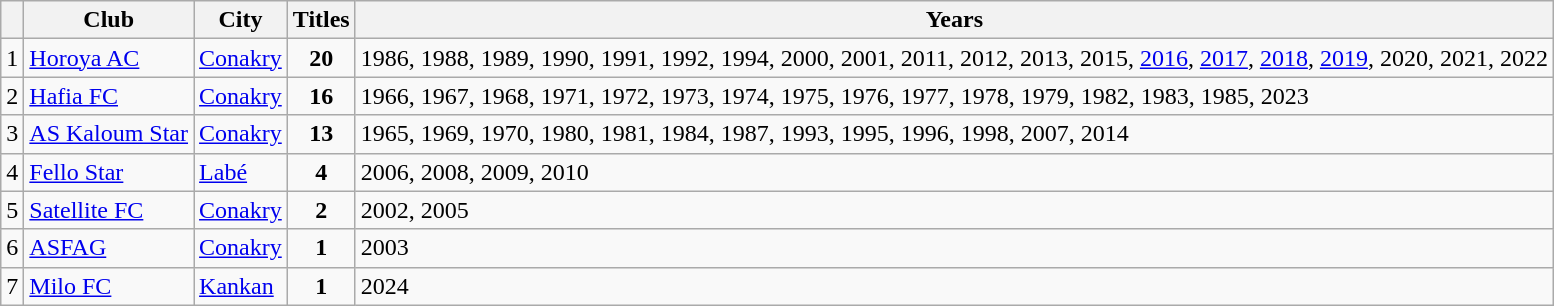<table class=wikitable>
<tr>
<th></th>
<th>Club</th>
<th>City</th>
<th>Titles</th>
<th>Years</th>
</tr>
<tr>
<td>1</td>
<td><a href='#'>Horoya AC</a></td>
<td><a href='#'>Conakry</a></td>
<td align=center><strong>20</strong></td>
<td>1986, 1988, 1989, 1990, 1991, 1992, 1994, 2000, 2001, 2011, 2012, 2013, 2015, <a href='#'>2016</a>, <a href='#'>2017</a>, <a href='#'>2018</a>, <a href='#'>2019</a>, 2020, 2021, 2022</td>
</tr>
<tr>
<td>2</td>
<td><a href='#'>Hafia FC</a></td>
<td><a href='#'>Conakry</a></td>
<td align=center><strong>16</strong></td>
<td>1966, 1967, 1968, 1971, 1972, 1973, 1974, 1975, 1976, 1977, 1978, 1979, 1982, 1983, 1985, 2023</td>
</tr>
<tr>
<td>3</td>
<td><a href='#'>AS Kaloum Star</a></td>
<td><a href='#'>Conakry</a></td>
<td align=center><strong>13</strong></td>
<td>1965, 1969, 1970, 1980, 1981, 1984, 1987, 1993, 1995, 1996, 1998, 2007, 2014</td>
</tr>
<tr>
<td>4</td>
<td><a href='#'>Fello Star</a></td>
<td><a href='#'>Labé</a></td>
<td align=center><strong>4</strong></td>
<td>2006, 2008, 2009, 2010</td>
</tr>
<tr>
<td>5</td>
<td><a href='#'>Satellite FC</a></td>
<td><a href='#'>Conakry</a></td>
<td align=center><strong>2</strong></td>
<td>2002, 2005</td>
</tr>
<tr>
<td>6</td>
<td><a href='#'>ASFAG</a></td>
<td><a href='#'>Conakry</a></td>
<td align=center><strong>1</strong></td>
<td>2003</td>
</tr>
<tr>
<td>7</td>
<td><a href='#'>Milo FC</a></td>
<td><a href='#'>Kankan</a></td>
<td align=center><strong>1</strong></td>
<td>2024</td>
</tr>
</table>
